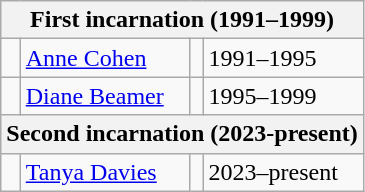<table class="wikitable">
<tr>
<th colspan="4">First incarnation (1991–1999)</th>
</tr>
<tr>
<td> </td>
<td><a href='#'>Anne Cohen</a></td>
<td></td>
<td>1991–1995</td>
</tr>
<tr>
<td> </td>
<td><a href='#'>Diane Beamer</a></td>
<td></td>
<td>1995–1999</td>
</tr>
<tr>
<th colspan="4">Second incarnation (2023-present)</th>
</tr>
<tr>
<td> </td>
<td><a href='#'>Tanya Davies</a></td>
<td></td>
<td>2023–present</td>
</tr>
</table>
